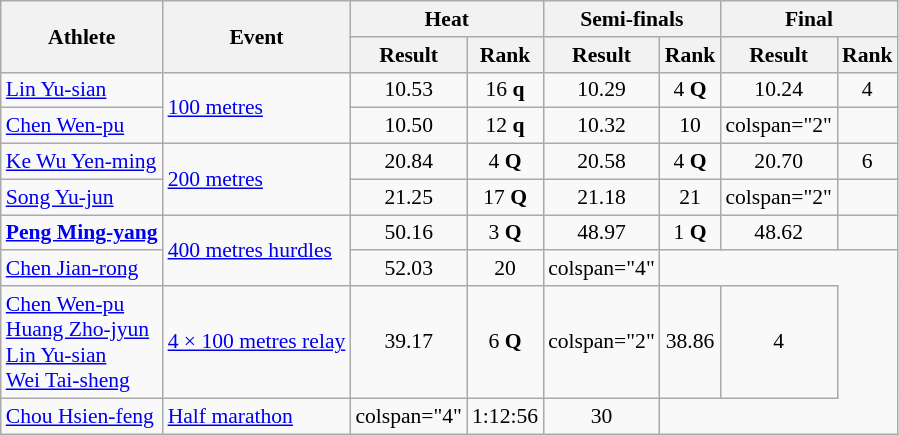<table class="wikitable" style="font-size:90%; text-align:center">
<tr>
<th rowspan="2">Athlete</th>
<th rowspan="2">Event</th>
<th colspan="2">Heat</th>
<th colspan="2">Semi-finals</th>
<th colspan="2">Final</th>
</tr>
<tr>
<th>Result</th>
<th>Rank</th>
<th>Result</th>
<th>Rank</th>
<th>Result</th>
<th>Rank</th>
</tr>
<tr>
<td align="left"><a href='#'>Lin Yu-sian</a></td>
<td align="left" rowspan="2"><a href='#'>100 metres</a></td>
<td>10.53</td>
<td>16 <strong>q</strong></td>
<td>10.29 <strong></strong></td>
<td>4 <strong>Q</strong></td>
<td>10.24 <strong></strong></td>
<td>4</td>
</tr>
<tr>
<td align="left"><a href='#'>Chen Wen-pu</a></td>
<td>10.50</td>
<td>12 <strong>q</strong></td>
<td>10.32 <strong></strong></td>
<td>10</td>
<td>colspan="2" </td>
</tr>
<tr>
<td align="left"><a href='#'>Ke Wu Yen-ming</a></td>
<td align="left" rowspan="2"><a href='#'>200 metres</a></td>
<td>20.84</td>
<td>4 <strong>Q</strong></td>
<td>20.58</td>
<td>4 <strong>Q</strong></td>
<td>20.70</td>
<td>6</td>
</tr>
<tr>
<td align="left"><a href='#'>Song Yu-jun</a></td>
<td>21.25</td>
<td>17 <strong>Q</strong></td>
<td>21.18</td>
<td>21</td>
<td>colspan="2" </td>
</tr>
<tr>
<td align="left"><strong><a href='#'>Peng Ming-yang</a></strong></td>
<td align="left" rowspan="2"><a href='#'>400 metres hurdles</a></td>
<td>50.16</td>
<td>3 <strong>Q</strong></td>
<td>48.97 <strong></strong></td>
<td>1 <strong>Q</strong></td>
<td>48.62 <strong> </strong></td>
<td></td>
</tr>
<tr>
<td align="left"><a href='#'>Chen Jian-rong</a></td>
<td>52.03</td>
<td>20</td>
<td>colspan="4" </td>
</tr>
<tr>
<td align="left"><a href='#'>Chen Wen-pu</a><br><a href='#'>Huang Zho-jyun</a><br><a href='#'>Lin Yu-sian</a><br><a href='#'>Wei Tai-sheng</a></td>
<td align="left"><a href='#'>4 × 100 metres relay</a></td>
<td>39.17</td>
<td>6 <strong>Q</strong></td>
<td>colspan="2" </td>
<td>38.86 <strong></strong></td>
<td>4</td>
</tr>
<tr>
<td align="left"><a href='#'>Chou Hsien-feng</a></td>
<td align="left"><a href='#'>Half marathon</a></td>
<td>colspan="4" </td>
<td>1:12:56</td>
<td>30</td>
</tr>
</table>
